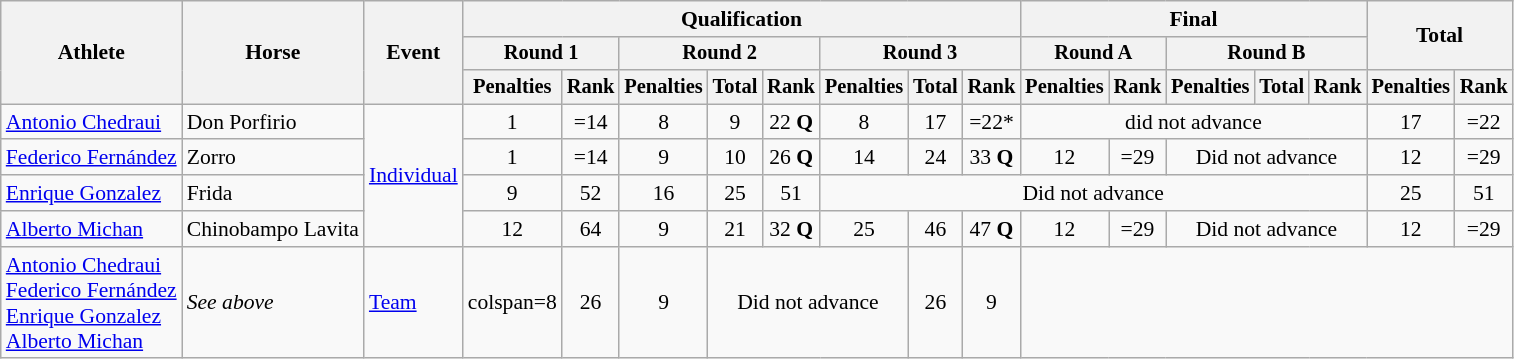<table class="wikitable" style="font-size:90%">
<tr>
<th rowspan="3">Athlete</th>
<th rowspan="3">Horse</th>
<th rowspan="3">Event</th>
<th colspan="8">Qualification</th>
<th colspan="5">Final</th>
<th rowspan=2 colspan="2">Total</th>
</tr>
<tr style="font-size:95%">
<th colspan="2">Round 1</th>
<th colspan="3">Round 2</th>
<th colspan="3">Round 3</th>
<th colspan="2">Round A</th>
<th colspan="3">Round B</th>
</tr>
<tr style="font-size:95%">
<th>Penalties</th>
<th>Rank</th>
<th>Penalties</th>
<th>Total</th>
<th>Rank</th>
<th>Penalties</th>
<th>Total</th>
<th>Rank</th>
<th>Penalties</th>
<th>Rank</th>
<th>Penalties</th>
<th>Total</th>
<th>Rank</th>
<th>Penalties</th>
<th>Rank</th>
</tr>
<tr align=center>
<td align=left><a href='#'>Antonio Chedraui</a></td>
<td align=left>Don Porfirio</td>
<td align=left rowspan=4><a href='#'>Individual</a></td>
<td>1</td>
<td>=14</td>
<td>8</td>
<td>9</td>
<td>22 <strong>Q</strong></td>
<td>8</td>
<td>17</td>
<td>=22*</td>
<td colspan=5>did not advance</td>
<td>17</td>
<td>=22</td>
</tr>
<tr align=center>
<td align=left><a href='#'>Federico Fernández</a></td>
<td align=left>Zorro</td>
<td>1</td>
<td>=14</td>
<td>9</td>
<td>10</td>
<td>26 <strong>Q</strong></td>
<td>14</td>
<td>24</td>
<td>33 <strong>Q</strong></td>
<td>12</td>
<td>=29</td>
<td colspan=3>Did not advance</td>
<td>12</td>
<td>=29</td>
</tr>
<tr align=center>
<td align=left><a href='#'>Enrique Gonzalez</a></td>
<td align=left>Frida</td>
<td>9</td>
<td>52</td>
<td>16</td>
<td>25</td>
<td>51</td>
<td colspan=8>Did not advance</td>
<td>25</td>
<td>51</td>
</tr>
<tr align=center>
<td align=left><a href='#'>Alberto Michan</a></td>
<td align=left>Chinobampo Lavita</td>
<td>12</td>
<td>64</td>
<td>9</td>
<td>21</td>
<td>32 <strong>Q</strong></td>
<td>25</td>
<td>46</td>
<td>47 <strong>Q</strong></td>
<td>12</td>
<td>=29</td>
<td colspan=3>Did not advance</td>
<td>12</td>
<td>=29</td>
</tr>
<tr align=center>
<td align=left><a href='#'>Antonio Chedraui</a><br><a href='#'>Federico Fernández</a><br><a href='#'>Enrique Gonzalez</a><br><a href='#'>Alberto Michan</a></td>
<td align=left><em>See above</em></td>
<td align=left><a href='#'>Team</a></td>
<td>colspan=8 </td>
<td>26</td>
<td>9</td>
<td colspan=3>Did not advance</td>
<td>26</td>
<td>9</td>
</tr>
</table>
